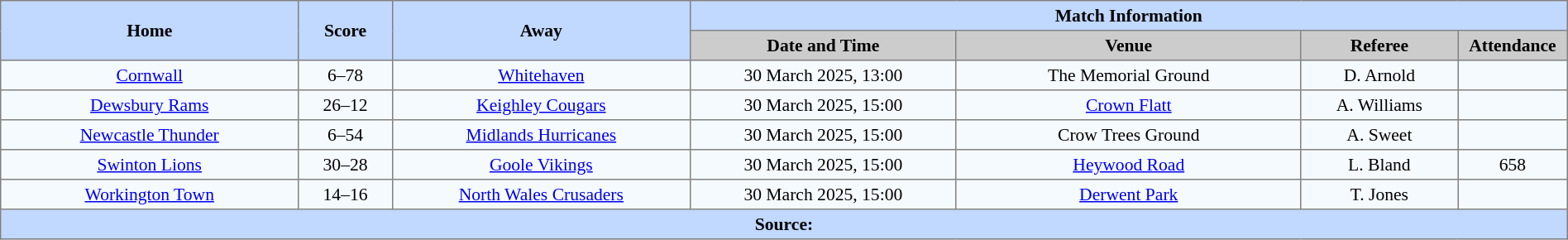<table border=1 style="border-collapse:collapse; font-size:90%; text-align:center;" cellpadding=3 cellspacing=0 width=100%>
<tr bgcolor=#C1D8FF>
<th scope="col" rowspan=2 width=19%>Home</th>
<th scope="col" rowspan=2 width=6%>Score</th>
<th scope="col" rowspan=2 width=19%>Away</th>
<th colspan=4>Match Information</th>
</tr>
<tr bgcolor=#CCCCCC>
<th scope="col" width=17%>Date and Time</th>
<th scope="col" width=22%>Venue</th>
<th scope="col" width=10%>Referee</th>
<th scope="col" width=7%>Attendance</th>
</tr>
<tr bgcolor=#F5FAFF>
<td> <a href='#'>Cornwall</a></td>
<td>6–78</td>
<td> <a href='#'>Whitehaven</a></td>
<td>30 March 2025, 13:00</td>
<td>The Memorial Ground</td>
<td>D. Arnold</td>
<td></td>
</tr>
<tr bgcolor=#F5FAFF>
<td> <a href='#'>Dewsbury Rams</a></td>
<td>26–12</td>
<td> <a href='#'>Keighley Cougars</a></td>
<td>30 March 2025, 15:00</td>
<td><a href='#'>Crown Flatt</a></td>
<td>A. Williams</td>
<td></td>
</tr>
<tr bgcolor=#F5FAFF>
<td> <a href='#'>Newcastle Thunder</a></td>
<td>6–54</td>
<td> <a href='#'>Midlands Hurricanes</a></td>
<td>30 March 2025, 15:00</td>
<td>Crow Trees Ground</td>
<td>A. Sweet</td>
<td></td>
</tr>
<tr bgcolor=#F5FAFF>
<td> <a href='#'>Swinton Lions</a></td>
<td>30–28</td>
<td> <a href='#'>Goole Vikings</a></td>
<td>30 March 2025, 15:00</td>
<td><a href='#'>Heywood Road</a></td>
<td>L. Bland</td>
<td>658</td>
</tr>
<tr bgcolor=#F5FAFF>
<td> <a href='#'>Workington Town</a></td>
<td>14–16</td>
<td>  <a href='#'>North Wales Crusaders</a></td>
<td>30 March 2025, 15:00</td>
<td><a href='#'>Derwent Park</a></td>
<td>T. Jones</td>
<td></td>
</tr>
<tr style="background:#c1d8ff;">
<th colspan=7>Source:</th>
</tr>
</table>
